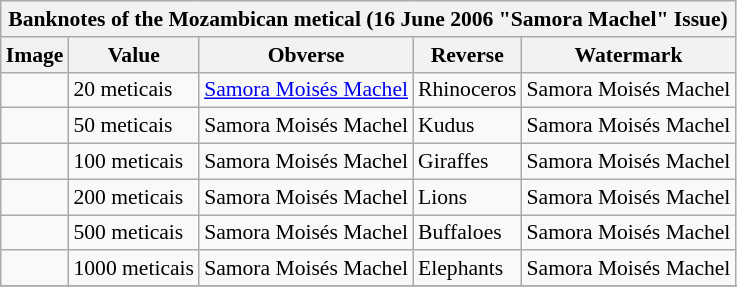<table class="wikitable" style="font-size: 90%">
<tr>
<th colspan="5">Banknotes of the Mozambican metical (16 June 2006 "Samora Machel" Issue)</th>
</tr>
<tr>
<th>Image</th>
<th>Value</th>
<th>Obverse</th>
<th>Reverse</th>
<th>Watermark</th>
</tr>
<tr>
<td></td>
<td>20 meticais</td>
<td><a href='#'>Samora Moisés Machel</a></td>
<td>Rhinoceros</td>
<td>Samora Moisés Machel</td>
</tr>
<tr>
<td></td>
<td>50 meticais</td>
<td>Samora Moisés Machel</td>
<td>Kudus</td>
<td>Samora Moisés Machel</td>
</tr>
<tr>
<td></td>
<td>100 meticais</td>
<td>Samora Moisés Machel</td>
<td>Giraffes</td>
<td>Samora Moisés Machel</td>
</tr>
<tr>
<td></td>
<td>200 meticais</td>
<td>Samora Moisés Machel</td>
<td>Lions</td>
<td>Samora Moisés Machel</td>
</tr>
<tr>
<td></td>
<td>500 meticais</td>
<td>Samora Moisés Machel</td>
<td>Buffaloes</td>
<td>Samora Moisés Machel</td>
</tr>
<tr>
<td></td>
<td>1000 meticais</td>
<td>Samora Moisés Machel</td>
<td>Elephants</td>
<td>Samora Moisés Machel</td>
</tr>
<tr>
</tr>
</table>
